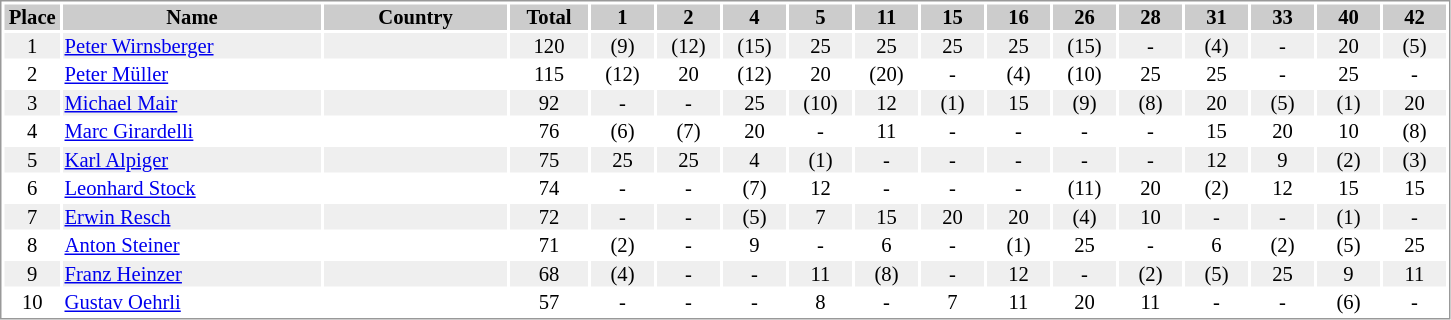<table border="0" style="border: 1px solid #999; background-color:#FFFFFF; text-align:center; font-size:86%; line-height:15px;">
<tr align="center" bgcolor="#CCCCCC">
<th width=35>Place</th>
<th width=170>Name</th>
<th width=120>Country</th>
<th width=50>Total</th>
<th width=40>1</th>
<th width=40>2</th>
<th width=40>4</th>
<th width=40>5</th>
<th width=40>11</th>
<th width=40>15</th>
<th width=40>16</th>
<th width=40>26</th>
<th width=40>28</th>
<th width=40>31</th>
<th width=40>33</th>
<th width=40>40</th>
<th width=40>42</th>
</tr>
<tr bgcolor="#EFEFEF">
<td>1</td>
<td align="left"><a href='#'>Peter Wirnsberger</a></td>
<td align="left"></td>
<td>120</td>
<td>(9)</td>
<td>(12)</td>
<td>(15)</td>
<td>25</td>
<td>25</td>
<td>25</td>
<td>25</td>
<td>(15)</td>
<td>-</td>
<td>(4)</td>
<td>-</td>
<td>20</td>
<td>(5)</td>
</tr>
<tr>
<td>2</td>
<td align="left"><a href='#'>Peter Müller</a></td>
<td align="left"></td>
<td>115</td>
<td>(12)</td>
<td>20</td>
<td>(12)</td>
<td>20</td>
<td>(20)</td>
<td>-</td>
<td>(4)</td>
<td>(10)</td>
<td>25</td>
<td>25</td>
<td>-</td>
<td>25</td>
<td>-</td>
</tr>
<tr bgcolor="#EFEFEF">
<td>3</td>
<td align="left"><a href='#'>Michael Mair</a></td>
<td align="left"></td>
<td>92</td>
<td>-</td>
<td>-</td>
<td>25</td>
<td>(10)</td>
<td>12</td>
<td>(1)</td>
<td>15</td>
<td>(9)</td>
<td>(8)</td>
<td>20</td>
<td>(5)</td>
<td>(1)</td>
<td>20</td>
</tr>
<tr>
<td>4</td>
<td align="left"><a href='#'>Marc Girardelli</a></td>
<td align="left"></td>
<td>76</td>
<td>(6)</td>
<td>(7)</td>
<td>20</td>
<td>-</td>
<td>11</td>
<td>-</td>
<td>-</td>
<td>-</td>
<td>-</td>
<td>15</td>
<td>20</td>
<td>10</td>
<td>(8)</td>
</tr>
<tr bgcolor="#EFEFEF">
<td>5</td>
<td align="left"><a href='#'>Karl Alpiger</a></td>
<td align="left"></td>
<td>75</td>
<td>25</td>
<td>25</td>
<td>4</td>
<td>(1)</td>
<td>-</td>
<td>-</td>
<td>-</td>
<td>-</td>
<td>-</td>
<td>12</td>
<td>9</td>
<td>(2)</td>
<td>(3)</td>
</tr>
<tr>
<td>6</td>
<td align="left"><a href='#'>Leonhard Stock</a></td>
<td align="left"></td>
<td>74</td>
<td>-</td>
<td>-</td>
<td>(7)</td>
<td>12</td>
<td>-</td>
<td>-</td>
<td>-</td>
<td>(11)</td>
<td>20</td>
<td>(2)</td>
<td>12</td>
<td>15</td>
<td>15</td>
</tr>
<tr bgcolor="#EFEFEF">
<td>7</td>
<td align="left"><a href='#'>Erwin Resch</a></td>
<td align="left"></td>
<td>72</td>
<td>-</td>
<td>-</td>
<td>(5)</td>
<td>7</td>
<td>15</td>
<td>20</td>
<td>20</td>
<td>(4)</td>
<td>10</td>
<td>-</td>
<td>-</td>
<td>(1)</td>
<td>-</td>
</tr>
<tr>
<td>8</td>
<td align="left"><a href='#'>Anton Steiner</a></td>
<td align="left"></td>
<td>71</td>
<td>(2)</td>
<td>-</td>
<td>9</td>
<td>-</td>
<td>6</td>
<td>-</td>
<td>(1)</td>
<td>25</td>
<td>-</td>
<td>6</td>
<td>(2)</td>
<td>(5)</td>
<td>25</td>
</tr>
<tr bgcolor="#EFEFEF">
<td>9</td>
<td align="left"><a href='#'>Franz Heinzer</a></td>
<td align="left"></td>
<td>68</td>
<td>(4)</td>
<td>-</td>
<td>-</td>
<td>11</td>
<td>(8)</td>
<td>-</td>
<td>12</td>
<td>-</td>
<td>(2)</td>
<td>(5)</td>
<td>25</td>
<td>9</td>
<td>11</td>
</tr>
<tr>
<td>10</td>
<td align="left"><a href='#'>Gustav Oehrli</a></td>
<td align="left"></td>
<td>57</td>
<td>-</td>
<td>-</td>
<td>-</td>
<td>8</td>
<td>-</td>
<td>7</td>
<td>11</td>
<td>20</td>
<td>11</td>
<td>-</td>
<td>-</td>
<td>(6)</td>
<td>-</td>
</tr>
</table>
